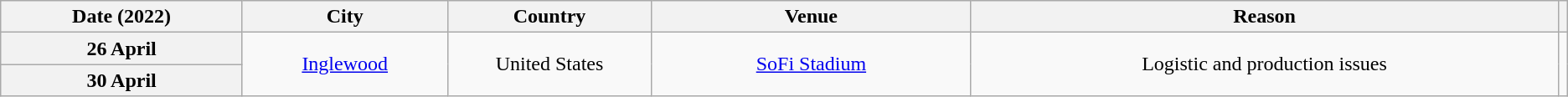<table class="wikitable plainrowheaders" style="text-align:center;">
<tr>
<th scope="col" style="width:12em;">Date (2022)</th>
<th scope="col" style="width:10em;">City</th>
<th scope="col" style="width:10em;">Country</th>
<th scope="col" style="width:16em;">Venue</th>
<th scope="col" style="width:29.95em;">Reason</th>
<th scope="col" class="unsortable"></th>
</tr>
<tr>
<th scope="row" style="text-align:center;">26 April</th>
<td rowspan="2"><a href='#'>Inglewood</a></td>
<td rowspan="2">United States</td>
<td rowspan="2"><a href='#'>SoFi Stadium</a></td>
<td rowspan="2">Logistic and production issues</td>
<td rowspan="2"></td>
</tr>
<tr>
<th scope="row" style="text-align:center;">30 April</th>
</tr>
</table>
